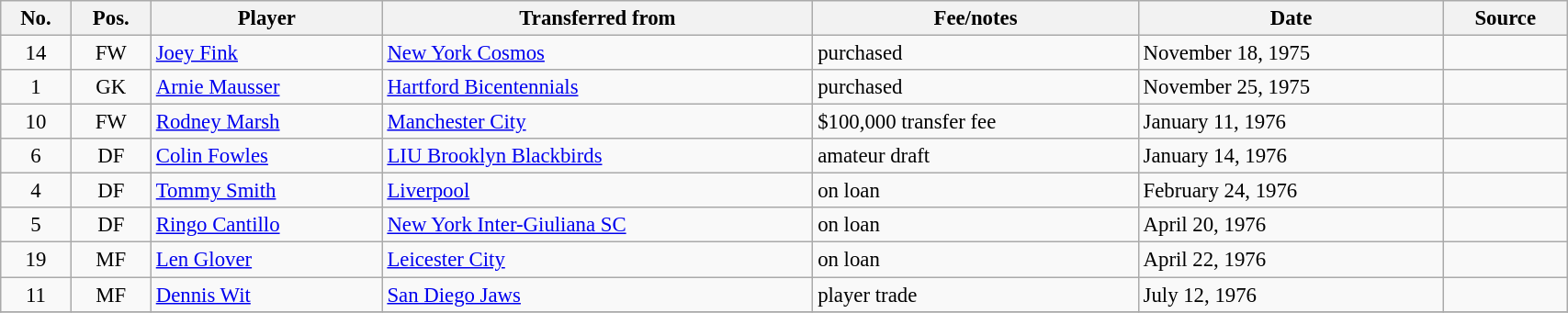<table class="wikitable sortable" style="width:90%; text-align:center; font-size:95%; text-align:left;">
<tr>
<th>No.</th>
<th>Pos.</th>
<th>Player</th>
<th>Transferred from</th>
<th>Fee/notes</th>
<th>Date</th>
<th>Source</th>
</tr>
<tr>
<td align=center>14</td>
<td align=center>FW</td>
<td> <a href='#'>Joey Fink</a></td>
<td> <a href='#'>New York Cosmos</a></td>
<td>purchased</td>
<td>November 18, 1975</td>
<td></td>
</tr>
<tr>
<td align=center>1</td>
<td align=center>GK</td>
<td> <a href='#'>Arnie Mausser</a></td>
<td> <a href='#'>Hartford Bicentennials</a></td>
<td>purchased</td>
<td>November 25, 1975</td>
<td></td>
</tr>
<tr>
<td align=center>10</td>
<td align=center>FW</td>
<td> <a href='#'>Rodney Marsh</a></td>
<td> <a href='#'>Manchester City</a></td>
<td>$100,000 transfer fee</td>
<td>January 11, 1976</td>
<td></td>
</tr>
<tr>
<td align=center>6</td>
<td align=center>DF</td>
<td> <a href='#'>Colin Fowles</a></td>
<td> <a href='#'>LIU Brooklyn Blackbirds</a></td>
<td>amateur draft</td>
<td>January 14, 1976</td>
<td></td>
</tr>
<tr>
<td align=center>4</td>
<td align=center>DF</td>
<td> <a href='#'>Tommy Smith</a></td>
<td> <a href='#'>Liverpool</a></td>
<td>on loan</td>
<td>February 24, 1976</td>
<td></td>
</tr>
<tr>
<td align=center>5</td>
<td align=center>DF</td>
<td> <a href='#'>Ringo Cantillo</a></td>
<td> <a href='#'>New York Inter-Giuliana SC</a></td>
<td>on loan</td>
<td>April 20, 1976</td>
<td></td>
</tr>
<tr>
<td align=center>19</td>
<td align=center>MF</td>
<td> <a href='#'>Len Glover</a></td>
<td> <a href='#'>Leicester City</a></td>
<td>on loan</td>
<td>April 22, 1976</td>
<td></td>
</tr>
<tr>
<td align=center>11</td>
<td align=center>MF</td>
<td> <a href='#'>Dennis Wit</a></td>
<td> <a href='#'>San Diego Jaws</a></td>
<td>player trade</td>
<td>July 12, 1976</td>
<td></td>
</tr>
<tr>
</tr>
</table>
